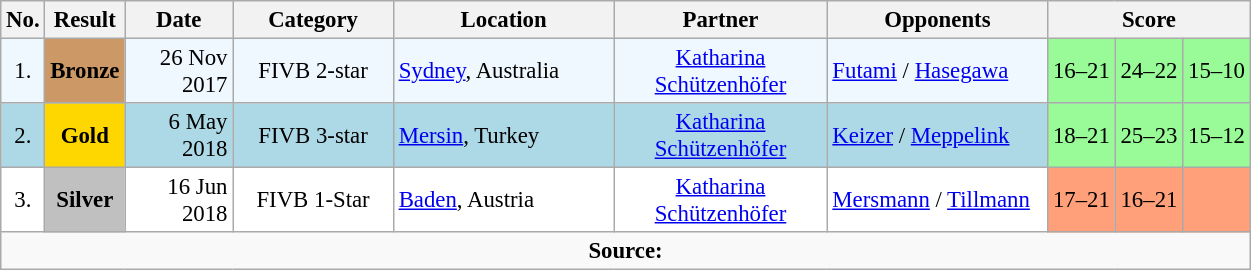<table class="sortable wikitable" style=font-size:95%>
<tr>
<th>No.</th>
<th>Result</th>
<th width="65">Date</th>
<th width="100">Category</th>
<th width="140">Location</th>
<th width="135">Partner</th>
<th width="140">Opponents</th>
<th colspan="3">Score</th>
</tr>
<tr bgcolor=#f0f8ff>
<td align=center>1.</td>
<td align=center style="background:#cc9966;"><strong>Bronze</strong></td>
<td align=right>26 Nov 2017</td>
<td align=center>FIVB 2-star</td>
<td> <a href='#'>Sydney</a>, Australia</td>
<td align=center><a href='#'>Katharina Schützenhöfer</a></td>
<td> <a href='#'>Futami</a> / <a href='#'>Hasegawa</a></td>
<td bgcolor=98FB98>16–21</td>
<td bgcolor=98FB98>24–22</td>
<td bgcolor=98FB98>15–10</td>
</tr>
<tr bgcolor=lightblue>
<td align=center>2.</td>
<td align=center style="background:gold;"><strong>Gold</strong></td>
<td align=right>6 May 2018</td>
<td align=center>FIVB 3-star</td>
<td> <a href='#'>Mersin</a>, Turkey</td>
<td align=center><a href='#'>Katharina Schützenhöfer</a></td>
<td> <a href='#'>Keizer</a> / <a href='#'>Meppelink</a></td>
<td bgcolor=98FB98>18–21</td>
<td bgcolor=98FB98>25–23</td>
<td bgcolor=98FB98>15–12</td>
</tr>
<tr bgcolor=#ffffff>
<td align=center>3.</td>
<td align=center style="background:silver;"><strong>Silver</strong></td>
<td align=right>16 Jun 2018</td>
<td align=center>FIVB 1-Star</td>
<td> <a href='#'>Baden</a>, Austria</td>
<td align=center><a href='#'>Katharina Schützenhöfer</a></td>
<td> <a href='#'>Mersmann</a> / <a href='#'>Tillmann</a></td>
<td style="background:#ffa07a;">17–21</td>
<td style="background:#ffa07a;">16–21</td>
<td style="background:#ffa07a;"></td>
</tr>
<tr>
<td align=center colspan ="10"><strong>Source:</strong> </td>
</tr>
</table>
